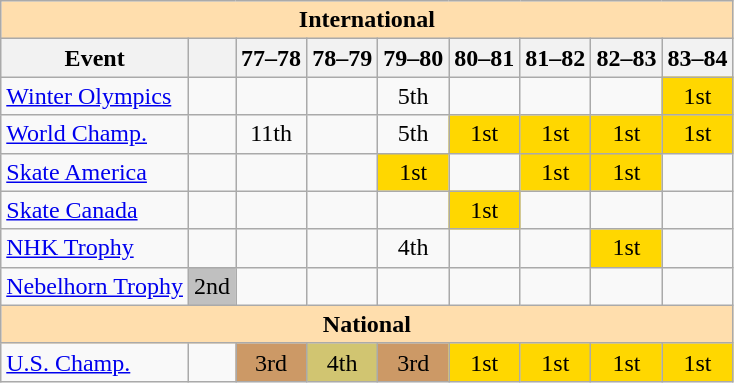<table class="wikitable" style="text-align:center">
<tr>
<th style="background-color: #ffdead; " colspan=9 align=center>International</th>
</tr>
<tr>
<th>Event</th>
<th></th>
<th>77–78</th>
<th>78–79</th>
<th>79–80</th>
<th>80–81</th>
<th>81–82</th>
<th>82–83</th>
<th>83–84</th>
</tr>
<tr>
<td align=left><a href='#'>Winter Olympics</a></td>
<td></td>
<td></td>
<td></td>
<td>5th</td>
<td></td>
<td></td>
<td></td>
<td bgcolor=gold>1st</td>
</tr>
<tr>
<td align=left><a href='#'>World Champ.</a></td>
<td></td>
<td>11th</td>
<td></td>
<td>5th</td>
<td bgcolor=gold>1st</td>
<td bgcolor=gold>1st</td>
<td bgcolor=gold>1st</td>
<td bgcolor=gold>1st</td>
</tr>
<tr>
<td align=left><a href='#'>Skate America</a></td>
<td></td>
<td></td>
<td></td>
<td bgcolor=gold>1st</td>
<td></td>
<td bgcolor=gold>1st</td>
<td bgcolor=gold>1st</td>
<td></td>
</tr>
<tr>
<td align=left><a href='#'>Skate Canada</a></td>
<td></td>
<td></td>
<td></td>
<td></td>
<td bgcolor=gold>1st</td>
<td></td>
<td></td>
<td></td>
</tr>
<tr>
<td align=left><a href='#'>NHK Trophy</a></td>
<td></td>
<td></td>
<td></td>
<td>4th</td>
<td></td>
<td></td>
<td bgcolor=gold>1st</td>
<td></td>
</tr>
<tr>
<td align=left><a href='#'>Nebelhorn Trophy</a></td>
<td bgcolor=silver>2nd</td>
<td></td>
<td></td>
<td></td>
<td></td>
<td></td>
<td></td>
<td></td>
</tr>
<tr>
<th style="background-color: #ffdead; " colspan=9 align=center>National</th>
</tr>
<tr>
<td align=left><a href='#'>U.S. Champ.</a></td>
<td></td>
<td bgcolor=cc9966>3rd</td>
<td bgcolor=d1c571>4th</td>
<td bgcolor=cc9966>3rd</td>
<td bgcolor=gold>1st</td>
<td bgcolor=gold>1st</td>
<td bgcolor=gold>1st</td>
<td bgcolor=gold>1st</td>
</tr>
</table>
